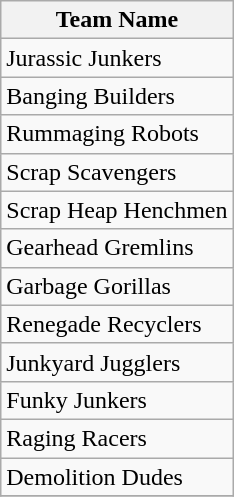<table class="wikitable">
<tr>
<th>Team Name</th>
</tr>
<tr>
<td>Jurassic Junkers</td>
</tr>
<tr>
<td>Banging Builders</td>
</tr>
<tr>
<td>Rummaging Robots</td>
</tr>
<tr>
<td>Scrap Scavengers</td>
</tr>
<tr>
<td>Scrap Heap Henchmen</td>
</tr>
<tr>
<td>Gearhead Gremlins</td>
</tr>
<tr>
<td>Garbage Gorillas</td>
</tr>
<tr>
<td>Renegade Recyclers</td>
</tr>
<tr>
<td>Junkyard Jugglers</td>
</tr>
<tr>
<td>Funky Junkers</td>
</tr>
<tr>
<td>Raging Racers</td>
</tr>
<tr junk machines>
<td>Demolition Dudes</td>
</tr>
<tr>
</tr>
</table>
